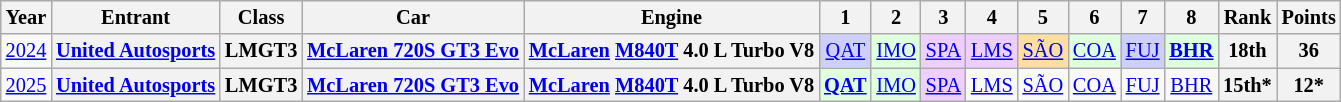<table class="wikitable" style="text-align:center; font-size:85%">
<tr>
<th>Year</th>
<th>Entrant</th>
<th>Class</th>
<th>Car</th>
<th>Engine</th>
<th>1</th>
<th>2</th>
<th>3</th>
<th>4</th>
<th>5</th>
<th>6</th>
<th>7</th>
<th>8</th>
<th>Rank</th>
<th>Points</th>
</tr>
<tr>
<td><a href='#'>2024</a></td>
<th nowrap><a href='#'>United Autosports</a></th>
<th>LMGT3</th>
<th nowrap><a href='#'>McLaren 720S GT3 Evo</a></th>
<th nowrap><a href='#'>McLaren</a> <a href='#'>M840T</a> 4.0 L Turbo V8</th>
<td style="background:#CFCFFF;"><a href='#'>QAT</a><br></td>
<td style="background:#DFFFDF;"><a href='#'>IMO</a><br></td>
<td style="background:#EFCFFF;"><a href='#'>SPA</a><br></td>
<td style="background:#EFCFFF;"><a href='#'>LMS</a><br></td>
<td style="background:#FFDF9F;"><a href='#'>SÃO</a><br></td>
<td style="background:#DFFFDF;"><a href='#'>COA</a><br></td>
<td style="background:#CFCFFF;"><a href='#'>FUJ</a><br></td>
<td style="background:#DFFFDF;"><strong><a href='#'>BHR</a></strong><br></td>
<th>18th</th>
<th>36</th>
</tr>
<tr>
<td><a href='#'>2025</a></td>
<th><a href='#'>United Autosports</a></th>
<th>LMGT3</th>
<th><a href='#'>McLaren 720S GT3 Evo</a></th>
<th><a href='#'>McLaren</a> <a href='#'>M840T</a> 4.0 L Turbo V8</th>
<td style="background:#DFFFDF;"><strong><a href='#'>QAT</a></strong><br></td>
<td style="background:#DFFFDF;"><a href='#'>IMO</a><br></td>
<td style="background:#EFCFFF;"><a href='#'>SPA</a><br></td>
<td style="background:#;"><a href='#'>LMS</a><br></td>
<td style="background:#;"><a href='#'>SÃO</a><br></td>
<td style="background:#;"><a href='#'>COA</a><br></td>
<td style="background:#;"><a href='#'>FUJ</a><br></td>
<td style="background:#;"><a href='#'>BHR</a><br></td>
<th>15th*</th>
<th>12*</th>
</tr>
</table>
